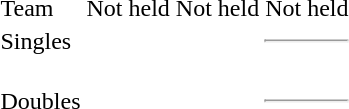<table>
<tr>
<td>Team</td>
<td>Not held</td>
<td>Not held</td>
<td>Not held</td>
</tr>
<tr>
<td>Singles</td>
<td></td>
<td></td>
<td><hr></td>
</tr>
<tr>
<td>Doubles</td>
<td><br></td>
<td><br></td>
<td><br><hr><br></td>
</tr>
</table>
